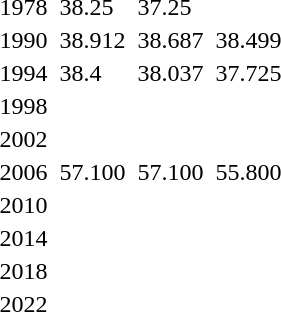<table>
<tr>
<td rowspan=2>1978</td>
<td rowspan=2></td>
<td rowspan=2>38.25</td>
<td></td>
<td rowspan=2>37.25</td>
<td rowspan=2></td>
<td rowspan=2></td>
</tr>
<tr>
<td></td>
</tr>
<tr>
<td>1990</td>
<td></td>
<td>38.912</td>
<td></td>
<td>38.687</td>
<td></td>
<td>38.499</td>
</tr>
<tr>
<td>1994</td>
<td></td>
<td>38.4</td>
<td></td>
<td>38.037</td>
<td></td>
<td>37.725</td>
</tr>
<tr>
<td>1998</td>
<td></td>
<td></td>
<td></td>
<td></td>
<td></td>
<td></td>
</tr>
<tr>
<td>2002</td>
<td></td>
<td></td>
<td></td>
<td></td>
<td></td>
<td></td>
</tr>
<tr>
<td>2006</td>
<td></td>
<td>57.100</td>
<td></td>
<td>57.100</td>
<td></td>
<td>55.800</td>
</tr>
<tr>
<td>2010<br></td>
<td></td>
<td></td>
<td></td>
<td></td>
<td></td>
<td></td>
</tr>
<tr>
<td>2014<br></td>
<td></td>
<td></td>
<td></td>
<td></td>
<td></td>
<td></td>
</tr>
<tr>
<td>2018<br></td>
<td></td>
<td></td>
<td></td>
<td></td>
<td></td>
<td></td>
</tr>
<tr>
<td>2022<br></td>
<td></td>
<td></td>
<td></td>
<td></td>
<td></td>
<td></td>
</tr>
</table>
